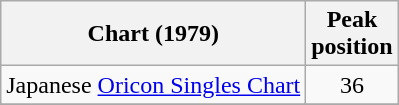<table class="wikitable sortable">
<tr>
<th>Chart (1979)</th>
<th>Peak<br>position</th>
</tr>
<tr>
<td>Japanese <a href='#'>Oricon Singles Chart</a></td>
<td align="center">36</td>
</tr>
<tr>
</tr>
</table>
